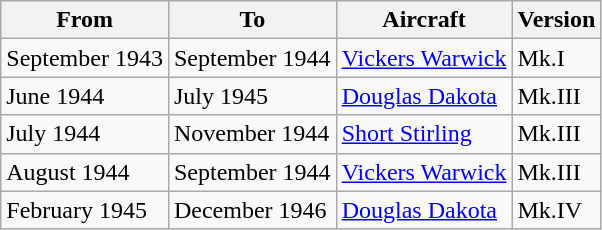<table class="wikitable">
<tr>
<th>From</th>
<th>To</th>
<th>Aircraft</th>
<th>Version</th>
</tr>
<tr>
<td>September 1943</td>
<td>September 1944</td>
<td><a href='#'>Vickers Warwick</a></td>
<td>Mk.I</td>
</tr>
<tr>
<td>June 1944</td>
<td>July 1945</td>
<td><a href='#'>Douglas Dakota</a></td>
<td>Mk.III</td>
</tr>
<tr>
<td>July 1944</td>
<td>November 1944</td>
<td><a href='#'>Short Stirling</a></td>
<td>Mk.III</td>
</tr>
<tr>
<td>August 1944</td>
<td>September 1944</td>
<td><a href='#'>Vickers Warwick</a></td>
<td>Mk.III</td>
</tr>
<tr>
<td>February 1945</td>
<td>December 1946</td>
<td><a href='#'>Douglas Dakota</a></td>
<td>Mk.IV</td>
</tr>
</table>
